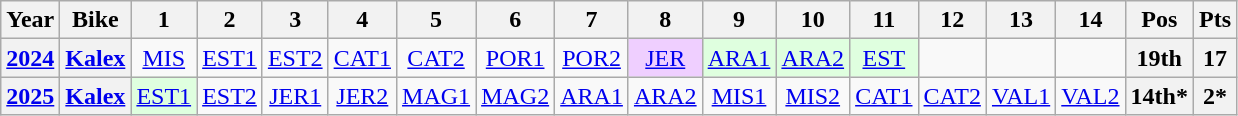<table class="wikitable" style="text-align:center">
<tr>
<th>Year</th>
<th>Bike</th>
<th>1</th>
<th>2</th>
<th>3</th>
<th>4</th>
<th>5</th>
<th>6</th>
<th>7</th>
<th>8</th>
<th>9</th>
<th>10</th>
<th>11</th>
<th>12</th>
<th>13</th>
<th>14</th>
<th>Pos</th>
<th>Pts</th>
</tr>
<tr>
<th><a href='#'>2024</a></th>
<th><a href='#'>Kalex</a></th>
<td><a href='#'>MIS</a></td>
<td><a href='#'>EST1</a></td>
<td><a href='#'>EST2</a></td>
<td><a href='#'>CAT1</a></td>
<td><a href='#'>CAT2</a></td>
<td><a href='#'>POR1</a></td>
<td><a href='#'>POR2</a></td>
<td style="background:#EFCFFF;"><a href='#'>JER</a><br></td>
<td style="background:#DFFFDF;"><a href='#'>ARA1</a><br></td>
<td style="background:#DFFFDF;"><a href='#'>ARA2</a><br></td>
<td style="background:#DFFFDF;"><a href='#'>EST</a><br></td>
<td></td>
<td></td>
<td></td>
<th>19th</th>
<th>17</th>
</tr>
<tr>
<th><a href='#'>2025</a></th>
<th><a href='#'>Kalex</a></th>
<td style="background:#dfffdf;"><a href='#'>EST1</a><br></td>
<td style="background:#;"><a href='#'>EST2</a><br></td>
<td style="background:#;"><a href='#'>JER1</a><br></td>
<td style="background:#;"><a href='#'>JER2</a><br></td>
<td style="background:#;"><a href='#'>MAG1</a><br></td>
<td style="background:#;"><a href='#'>MAG2</a><br></td>
<td style="background:#;"><a href='#'>ARA1</a><br></td>
<td style="background:#;"><a href='#'>ARA2</a><br></td>
<td style="background:#;"><a href='#'>MIS1</a><br></td>
<td style="background:#;"><a href='#'>MIS2</a><br></td>
<td style="background:#;"><a href='#'>CAT1</a><br></td>
<td style="background:#;"><a href='#'>CAT2</a><br></td>
<td style="background:#;"><a href='#'>VAL1</a><br></td>
<td style="background:#;"><a href='#'>VAL2</a><br></td>
<th style="background:#;">14th*</th>
<th style="background:#;">2*</th>
</tr>
</table>
